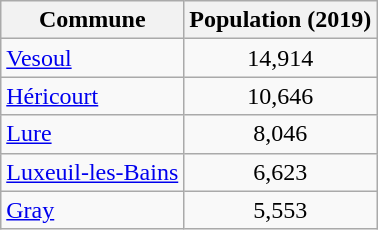<table class=wikitable>
<tr>
<th>Commune</th>
<th>Population (2019)</th>
</tr>
<tr>
<td><a href='#'>Vesoul</a></td>
<td style="text-align: center;">14,914</td>
</tr>
<tr>
<td><a href='#'>Héricourt</a></td>
<td style="text-align: center;">10,646</td>
</tr>
<tr>
<td><a href='#'>Lure</a></td>
<td style="text-align: center;">8,046</td>
</tr>
<tr>
<td><a href='#'>Luxeuil-les-Bains</a></td>
<td style="text-align: center;">6,623</td>
</tr>
<tr>
<td><a href='#'>Gray</a></td>
<td style="text-align: center;">5,553</td>
</tr>
</table>
